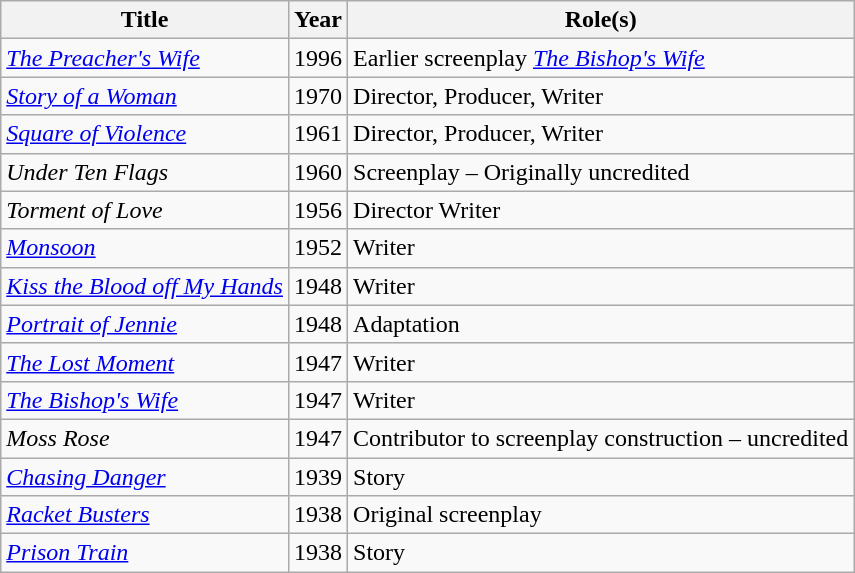<table class="wikitable sortable">
<tr>
<th>Title</th>
<th>Year</th>
<th>Role(s)</th>
</tr>
<tr>
<td><em><a href='#'>The Preacher's Wife</a></em></td>
<td>1996</td>
<td>Earlier screenplay <em><a href='#'>The Bishop's Wife</a></em></td>
</tr>
<tr>
<td><em><a href='#'>Story of a Woman</a></em></td>
<td>1970</td>
<td>Director, Producer, Writer</td>
</tr>
<tr>
<td><em><a href='#'>Square of Violence</a></em></td>
<td>1961</td>
<td>Director, Producer, Writer</td>
</tr>
<tr>
<td><em>Under Ten Flags</em></td>
<td>1960</td>
<td>Screenplay – Originally uncredited</td>
</tr>
<tr>
<td><em>Torment of Love</em></td>
<td>1956</td>
<td>Director Writer</td>
</tr>
<tr>
<td><em><a href='#'>Monsoon</a></em></td>
<td>1952</td>
<td>Writer</td>
</tr>
<tr>
<td><em><a href='#'>Kiss the Blood off My Hands</a></em></td>
<td>1948</td>
<td>Writer</td>
</tr>
<tr>
<td><em><a href='#'>Portrait of Jennie</a></em></td>
<td>1948</td>
<td>Adaptation</td>
</tr>
<tr>
<td><em><a href='#'>The Lost Moment</a></em></td>
<td>1947</td>
<td>Writer</td>
</tr>
<tr>
<td><em><a href='#'>The Bishop's Wife</a></em></td>
<td>1947</td>
<td>Writer</td>
</tr>
<tr>
<td><em>Moss Rose</em></td>
<td>1947</td>
<td>Contributor to screenplay construction – uncredited</td>
</tr>
<tr>
<td><em><a href='#'>Chasing Danger</a></em></td>
<td>1939</td>
<td>Story</td>
</tr>
<tr>
<td><em><a href='#'>Racket Busters</a></em></td>
<td>1938</td>
<td>Original screenplay</td>
</tr>
<tr>
<td><em><a href='#'>Prison Train</a></em></td>
<td>1938</td>
<td>Story</td>
</tr>
</table>
